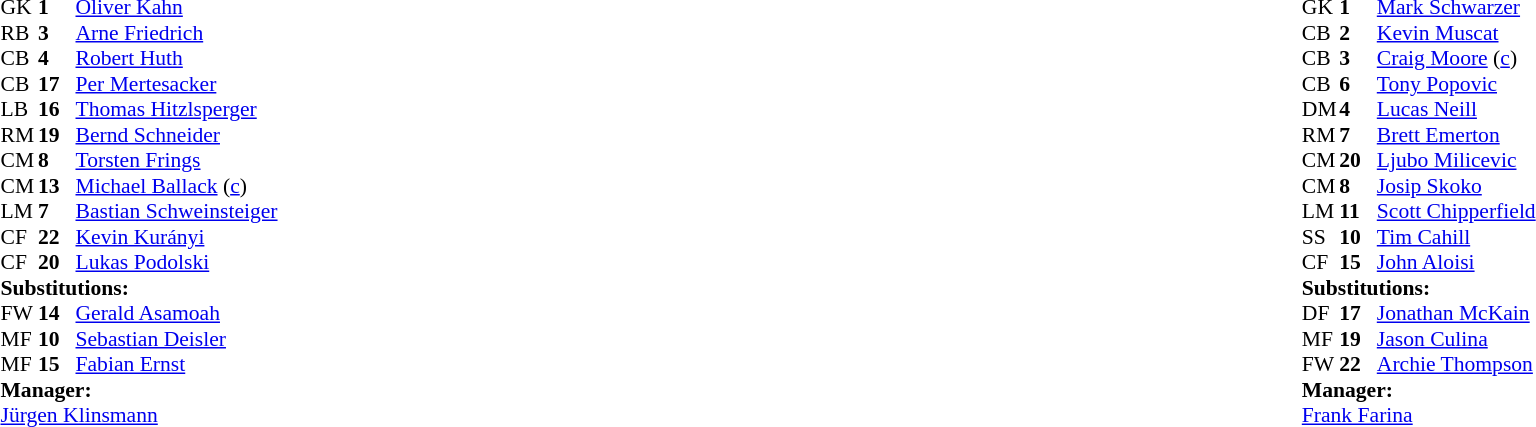<table width="100%">
<tr>
<td valign="top" width="50%"><br><table style="font-size: 90%" cellspacing="0" cellpadding="0">
<tr>
<th width="25"></th>
<th width="25"></th>
</tr>
<tr>
<td>GK</td>
<td><strong>1</strong></td>
<td><a href='#'>Oliver Kahn</a></td>
</tr>
<tr>
<td>RB</td>
<td><strong>3</strong></td>
<td><a href='#'>Arne Friedrich</a></td>
<td></td>
</tr>
<tr>
<td>CB</td>
<td><strong>4</strong></td>
<td><a href='#'>Robert Huth</a></td>
<td></td>
</tr>
<tr>
<td>CB</td>
<td><strong>17</strong></td>
<td><a href='#'>Per Mertesacker</a></td>
</tr>
<tr>
<td>LB</td>
<td><strong>16</strong></td>
<td><a href='#'>Thomas Hitzlsperger</a></td>
</tr>
<tr>
<td>RM</td>
<td><strong>19</strong></td>
<td><a href='#'>Bernd Schneider</a></td>
<td></td>
<td></td>
</tr>
<tr>
<td>CM</td>
<td><strong>8</strong></td>
<td><a href='#'>Torsten Frings</a></td>
</tr>
<tr>
<td>CM</td>
<td><strong>13</strong></td>
<td><a href='#'>Michael Ballack</a> (<a href='#'>c</a>)</td>
<td></td>
</tr>
<tr>
<td>LM</td>
<td><strong>7</strong></td>
<td><a href='#'>Bastian Schweinsteiger</a></td>
<td></td>
<td></td>
</tr>
<tr>
<td>CF</td>
<td><strong>22</strong></td>
<td><a href='#'>Kevin Kurányi</a></td>
<td></td>
<td></td>
</tr>
<tr>
<td>CF</td>
<td><strong>20</strong></td>
<td><a href='#'>Lukas Podolski</a></td>
</tr>
<tr>
<td colspan=3><strong>Substitutions:</strong></td>
</tr>
<tr>
<td>FW</td>
<td><strong>14</strong></td>
<td><a href='#'>Gerald Asamoah</a></td>
<td></td>
<td></td>
</tr>
<tr>
<td>MF</td>
<td><strong>10</strong></td>
<td><a href='#'>Sebastian Deisler</a></td>
<td></td>
<td></td>
</tr>
<tr>
<td>MF</td>
<td><strong>15</strong></td>
<td><a href='#'>Fabian Ernst</a></td>
<td></td>
<td></td>
</tr>
<tr>
<td colspan=3><strong>Manager:</strong></td>
</tr>
<tr>
<td colspan=3><a href='#'>Jürgen Klinsmann</a></td>
</tr>
</table>
</td>
<td valign="top"></td>
<td valign="top" width="50%"><br><table style="font-size: 90%" cellspacing="0" cellpadding="0" align="center">
<tr>
<th width=25></th>
<th width=25></th>
</tr>
<tr>
<td>GK</td>
<td><strong>1</strong></td>
<td><a href='#'>Mark Schwarzer</a></td>
</tr>
<tr>
<td>CB</td>
<td><strong>2</strong></td>
<td><a href='#'>Kevin Muscat</a></td>
</tr>
<tr>
<td>CB</td>
<td><strong>3</strong></td>
<td><a href='#'>Craig Moore</a> (<a href='#'>c</a>)</td>
</tr>
<tr>
<td>CB</td>
<td><strong>6</strong></td>
<td><a href='#'>Tony Popovic</a></td>
<td></td>
<td></td>
</tr>
<tr>
<td>DM</td>
<td><strong>4</strong></td>
<td><a href='#'>Lucas Neill</a></td>
</tr>
<tr>
<td>RM</td>
<td><strong>7</strong></td>
<td><a href='#'>Brett Emerton</a></td>
</tr>
<tr>
<td>CM</td>
<td><strong>20</strong></td>
<td><a href='#'>Ljubo Milicevic</a></td>
<td></td>
</tr>
<tr>
<td>CM</td>
<td><strong>8</strong></td>
<td><a href='#'>Josip Skoko</a></td>
</tr>
<tr>
<td>LM</td>
<td><strong>11</strong></td>
<td><a href='#'>Scott Chipperfield</a></td>
<td></td>
<td></td>
</tr>
<tr>
<td>SS</td>
<td><strong>10</strong></td>
<td><a href='#'>Tim Cahill</a></td>
<td></td>
<td></td>
</tr>
<tr>
<td>CF</td>
<td><strong>15</strong></td>
<td><a href='#'>John Aloisi</a></td>
</tr>
<tr>
<td colspan=3><strong>Substitutions:</strong></td>
</tr>
<tr>
<td>DF</td>
<td><strong>17</strong></td>
<td><a href='#'>Jonathan McKain</a></td>
<td></td>
<td></td>
</tr>
<tr>
<td>MF</td>
<td><strong>19</strong></td>
<td><a href='#'>Jason Culina</a></td>
<td></td>
<td></td>
</tr>
<tr>
<td>FW</td>
<td><strong>22</strong></td>
<td><a href='#'>Archie Thompson</a></td>
<td></td>
<td></td>
</tr>
<tr>
<td colspan=3><strong>Manager:</strong></td>
</tr>
<tr>
<td colspan=3><a href='#'>Frank Farina</a></td>
</tr>
</table>
</td>
</tr>
</table>
